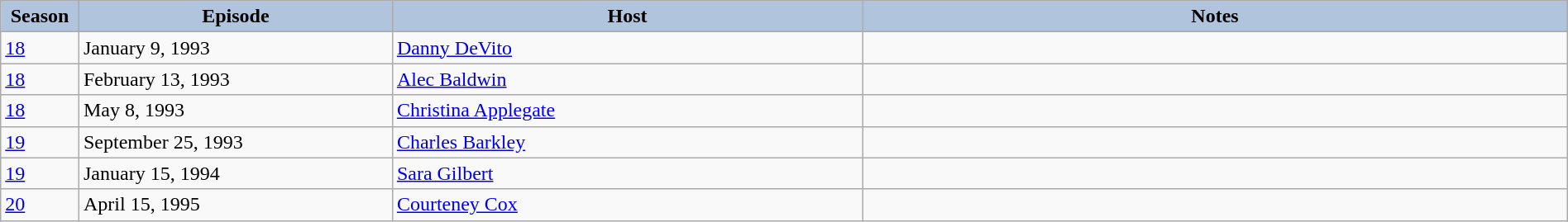<table class="wikitable" style="width:100%;">
<tr>
<th style="background:#B0C4DE;" width="5%">Season</th>
<th style="background:#B0C4DE;" width="20%">Episode</th>
<th style="background:#B0C4DE;" width="30%">Host</th>
<th style="background:#B0C4DE;" width="45%">Notes</th>
</tr>
<tr>
<td><a href='#'>18</a></td>
<td>January 9, 1993</td>
<td><a href='#'>Danny DeVito</a></td>
<td></td>
</tr>
<tr>
<td><a href='#'>18</a></td>
<td>February 13, 1993</td>
<td><a href='#'>Alec Baldwin</a></td>
<td></td>
</tr>
<tr>
<td><a href='#'>18</a></td>
<td>May 8, 1993</td>
<td><a href='#'>Christina Applegate</a></td>
<td></td>
</tr>
<tr>
<td><a href='#'>19</a></td>
<td>September 25, 1993</td>
<td><a href='#'>Charles Barkley</a></td>
<td></td>
</tr>
<tr>
<td><a href='#'>19</a></td>
<td>January 15, 1994</td>
<td><a href='#'>Sara Gilbert</a></td>
<td></td>
</tr>
<tr>
<td><a href='#'>20</a></td>
<td>April 15, 1995</td>
<td><a href='#'>Courteney Cox</a></td>
<td></td>
</tr>
</table>
